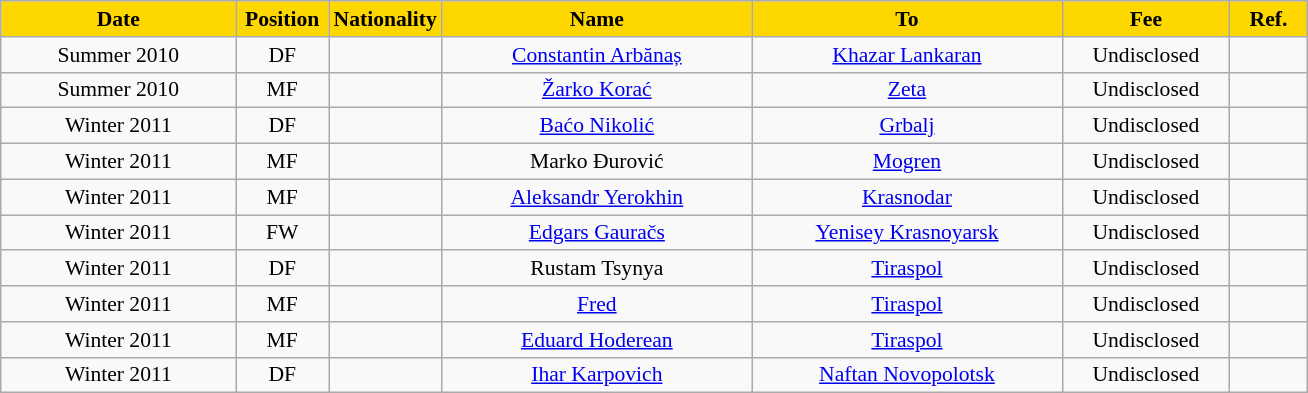<table class="wikitable"  style="text-align:center; font-size:90%; ">
<tr>
<th style="background:gold; color:black; width:150px;">Date</th>
<th style="background:gold; color:black; width:55px;">Position</th>
<th style="background:gold; color:black; width:55px;">Nationality</th>
<th style="background:gold; color:black; width:200px;">Name</th>
<th style="background:gold; color:black; width:200px;">To</th>
<th style="background:gold; color:black; width:105px;">Fee</th>
<th style="background:gold; color:black; width:45px;">Ref.</th>
</tr>
<tr>
<td>Summer 2010</td>
<td>DF</td>
<td></td>
<td><a href='#'>Constantin Arbănaș</a></td>
<td><a href='#'>Khazar Lankaran</a></td>
<td>Undisclosed</td>
<td></td>
</tr>
<tr>
<td>Summer 2010</td>
<td>MF</td>
<td></td>
<td><a href='#'>Žarko Korać</a></td>
<td><a href='#'>Zeta</a></td>
<td>Undisclosed</td>
<td></td>
</tr>
<tr>
<td>Winter 2011</td>
<td>DF</td>
<td></td>
<td><a href='#'>Baćo Nikolić</a></td>
<td><a href='#'>Grbalj</a></td>
<td>Undisclosed</td>
<td></td>
</tr>
<tr>
<td>Winter 2011</td>
<td>MF</td>
<td></td>
<td>Marko Đurović</td>
<td><a href='#'>Mogren</a></td>
<td>Undisclosed</td>
<td></td>
</tr>
<tr>
<td>Winter 2011</td>
<td>MF</td>
<td></td>
<td><a href='#'>Aleksandr Yerokhin</a></td>
<td><a href='#'>Krasnodar</a></td>
<td>Undisclosed</td>
<td></td>
</tr>
<tr>
<td>Winter 2011</td>
<td>FW</td>
<td></td>
<td><a href='#'>Edgars Gauračs</a></td>
<td><a href='#'>Yenisey Krasnoyarsk</a></td>
<td>Undisclosed</td>
<td></td>
</tr>
<tr>
<td>Winter 2011</td>
<td>DF</td>
<td></td>
<td>Rustam Tsynya</td>
<td><a href='#'>Tiraspol</a></td>
<td>Undisclosed</td>
<td></td>
</tr>
<tr>
<td>Winter 2011</td>
<td>MF</td>
<td></td>
<td><a href='#'>Fred</a></td>
<td><a href='#'>Tiraspol</a></td>
<td>Undisclosed</td>
<td></td>
</tr>
<tr>
<td>Winter 2011</td>
<td>MF</td>
<td></td>
<td><a href='#'>Eduard Hoderean</a></td>
<td><a href='#'>Tiraspol</a></td>
<td>Undisclosed</td>
<td></td>
</tr>
<tr>
<td>Winter 2011</td>
<td>DF</td>
<td></td>
<td><a href='#'>Ihar Karpovich</a></td>
<td><a href='#'>Naftan Novopolotsk</a></td>
<td>Undisclosed</td>
<td></td>
</tr>
</table>
